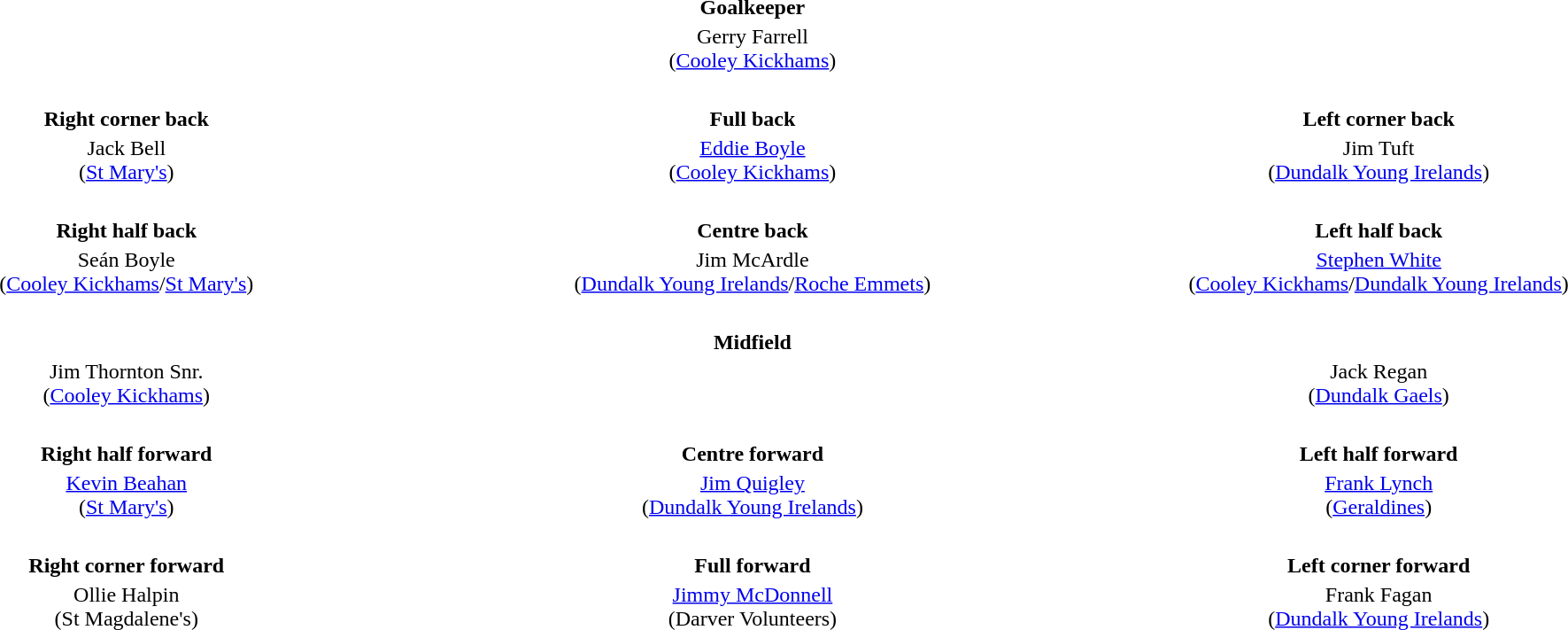<table border="0" style="width:100%;">
<tr>
<td></td>
</tr>
<tr>
<td style="width:25%;"></td>
<td style="width:50%; text-align:center;"><strong>Goalkeeper</strong></td>
<td style="width:25%;"></td>
</tr>
<tr>
<td style="width:25%;"></td>
<td style="width:25%; text-align:center;">Gerry Farrell <br>(<a href='#'>Cooley Kickhams</a>)</td>
<td style="width:25%;"></td>
</tr>
<tr>
<td><br></td>
</tr>
<tr>
<td style="width:25%; text-align:center;"><strong>Right corner back</strong></td>
<td style="width:50%; text-align:center;"><strong>Full back</strong></td>
<td style="width:25%; text-align:center;"><strong>Left corner back</strong></td>
<td></td>
</tr>
<tr style="text-align:center;">
<td style="width:25%; ">Jack Bell<br>(<a href='#'>St Mary's</a>)</td>
<td style="width:25%; "><a href='#'>Eddie Boyle</a><br>(<a href='#'>Cooley Kickhams</a>)</td>
<td style="width:25%; ">Jim Tuft<br>(<a href='#'>Dundalk Young Irelands</a>)</td>
</tr>
<tr>
<td><br></td>
</tr>
<tr style="text-align:center;">
<td style="width:25%; "><strong>Right half back</strong></td>
<td style="width:50%; "><strong>Centre back</strong></td>
<td style="width:25%; "><strong>Left half back</strong></td>
</tr>
<tr style="text-align:center;">
<td style="width:25%; ">Seán Boyle<br>(<a href='#'>Cooley Kickhams</a>/<a href='#'>St Mary's</a>)</td>
<td style="width:25%; ">Jim McArdle<br>(<a href='#'>Dundalk Young Irelands</a>/<a href='#'>Roche Emmets</a>)</td>
<td style="width:25%; "><a href='#'>Stephen White</a><br>(<a href='#'>Cooley Kickhams</a>/<a href='#'>Dundalk Young Irelands</a>)</td>
</tr>
<tr>
<td><br></td>
</tr>
<tr>
<td style="width:25%;"></td>
<td style="width:50%; text-align:center;"><strong>Midfield</strong></td>
</tr>
<tr style="text-align:center;"|>
<td style="width:25%; ">Jim Thornton Snr.<br>(<a href='#'>Cooley Kickhams</a>)</td>
<td style="width:50%; text-align:center;"></td>
<td style="width:25%; ">Jack Regan<br>(<a href='#'>Dundalk Gaels</a>)</td>
</tr>
<tr>
<td><br></td>
</tr>
<tr style="text-align:center;">
<td style="width:25%; "><strong>Right half forward</strong></td>
<td style="width:50%; "><strong>Centre forward</strong></td>
<td style="width:25%; "><strong>Left half forward</strong></td>
</tr>
<tr style="text-align:center;">
<td style="width:25%; "><a href='#'>Kevin Beahan</a><br>(<a href='#'>St Mary's</a>)</td>
<td style="width:25%; "><a href='#'>Jim Quigley</a><br>(<a href='#'>Dundalk Young Irelands</a>)</td>
<td style="width:25%; "><a href='#'>Frank Lynch</a><br>(<a href='#'>Geraldines</a>)</td>
</tr>
<tr>
<td><br></td>
</tr>
<tr style="text-align:center;">
<td style="width:25%; "><strong>Right corner forward</strong></td>
<td style="width:50%; "><strong>Full forward</strong></td>
<td style="width:25%; "><strong>Left corner forward</strong></td>
</tr>
<tr style="text-align:center;">
<td style="width:25%; ">Ollie Halpin<br>(St Magdalene's)</td>
<td style="width:25%; "><a href='#'>Jimmy McDonnell</a><br>(Darver Volunteers)</td>
<td style="width:25%; ">Frank Fagan<br>(<a href='#'>Dundalk Young Irelands</a>)</td>
</tr>
</table>
